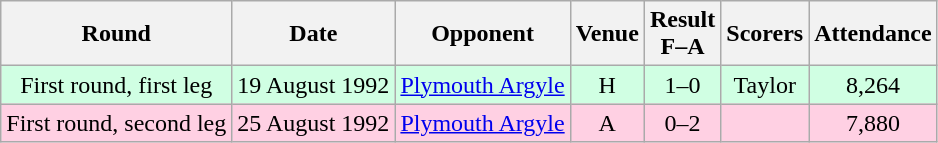<table class="wikitable sortable" style="text-align:center;">
<tr>
<th>Round</th>
<th>Date</th>
<th>Opponent</th>
<th>Venue</th>
<th>Result<br>F–A</th>
<th class=unsortable>Scorers</th>
<th>Attendance</th>
</tr>
<tr bgcolor="d0ffe3">
<td>First round, first leg</td>
<td>19 August 1992</td>
<td><a href='#'>Plymouth Argyle</a></td>
<td>H</td>
<td>1–0</td>
<td>Taylor</td>
<td>8,264</td>
</tr>
<tr bgcolor="ffd0e3">
<td>First round, second leg</td>
<td>25 August 1992</td>
<td><a href='#'>Plymouth Argyle</a></td>
<td>A</td>
<td>0–2</td>
<td></td>
<td>7,880</td>
</tr>
</table>
